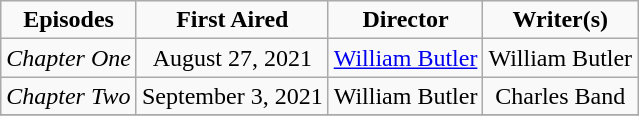<table class="wikitable" border="4">
<tr>
<td align="center"><strong>Episodes</strong></td>
<td align="center"><strong>First Aired</strong></td>
<td align="center"><strong>Director</strong></td>
<td align="center"><strong>Writer(s)</strong></td>
</tr>
<tr>
<td><em>Chapter One</em></td>
<td align="center">August 27, 2021</td>
<td align="center"><a href='#'>William Butler</a></td>
<td align="center">William Butler</td>
</tr>
<tr>
<td><em>Chapter Two</em></td>
<td align="center">September 3, 2021</td>
<td align="center">William Butler</td>
<td align="center">Charles Band</td>
</tr>
<tr>
</tr>
</table>
